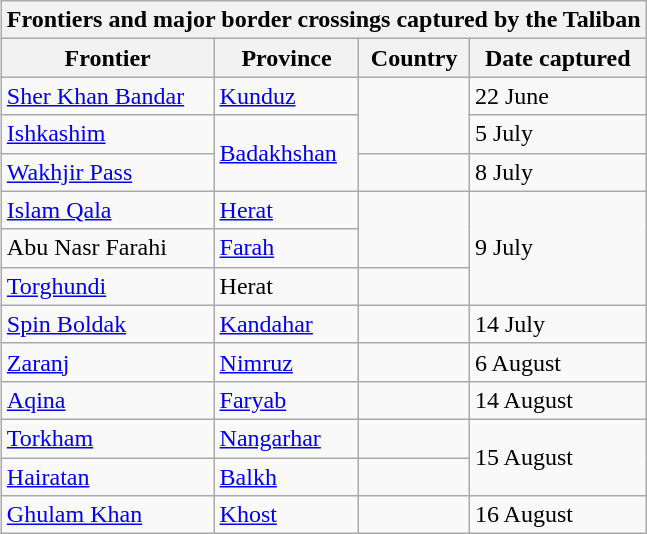<table class="wikitable" style="float:right;">
<tr>
<th colspan="4">Frontiers and major border crossings captured by the Taliban</th>
</tr>
<tr>
<th>Frontier</th>
<th>Province</th>
<th>Country</th>
<th>Date captured</th>
</tr>
<tr>
<td><a href='#'>Sher Khan Bandar</a></td>
<td><a href='#'>Kunduz</a></td>
<td rowspan=2></td>
<td>22 June</td>
</tr>
<tr>
<td><a href='#'>Ishkashim</a></td>
<td rowspan=2><a href='#'>Badakhshan</a></td>
<td>5 July</td>
</tr>
<tr>
<td><a href='#'>Wakhjir Pass</a></td>
<td></td>
<td>8 July</td>
</tr>
<tr>
<td><a href='#'>Islam Qala</a></td>
<td><a href='#'>Herat</a></td>
<td rowspan=2></td>
<td rowspan=3>9 July</td>
</tr>
<tr>
<td>Abu Nasr Farahi</td>
<td><a href='#'>Farah</a></td>
</tr>
<tr>
<td><a href='#'>Torghundi</a></td>
<td>Herat</td>
<td></td>
</tr>
<tr>
<td><a href='#'>Spin Boldak</a></td>
<td><a href='#'>Kandahar</a></td>
<td></td>
<td>14 July</td>
</tr>
<tr>
<td><a href='#'>Zaranj</a></td>
<td><a href='#'>Nimruz</a></td>
<td></td>
<td>6 August</td>
</tr>
<tr>
<td><a href='#'>Aqina</a></td>
<td><a href='#'>Faryab</a></td>
<td></td>
<td>14 August</td>
</tr>
<tr>
<td><a href='#'>Torkham</a></td>
<td><a href='#'>Nangarhar</a></td>
<td></td>
<td rowspan=2>15 August</td>
</tr>
<tr>
<td><a href='#'>Hairatan</a></td>
<td><a href='#'>Balkh</a></td>
<td></td>
</tr>
<tr>
<td><a href='#'>Ghulam Khan</a></td>
<td><a href='#'>Khost</a></td>
<td></td>
<td>16 August</td>
</tr>
</table>
